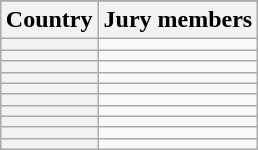<table class="wikitable collapsible plainrowheaders" style="margin: 1em auto 1em auto; text-align:center;">
<tr>
</tr>
<tr>
<th scope="col">Country</th>
<th scope="col">Jury members</th>
</tr>
<tr>
<th scope="row"></th>
<td></td>
</tr>
<tr>
<th scope="row"></th>
<td></td>
</tr>
<tr>
<th scope="row"></th>
<td></td>
</tr>
<tr>
<th scope="row"></th>
<td></td>
</tr>
<tr>
<th scope="row"></th>
<td></td>
</tr>
<tr>
<th scope="row"></th>
<td></td>
</tr>
<tr>
<th scope="row"></th>
<td></td>
</tr>
<tr>
<th scope="row"></th>
<td></td>
</tr>
<tr>
<th scope="row"></th>
<td></td>
</tr>
<tr>
<th scope="row"></th>
<td></td>
</tr>
</table>
